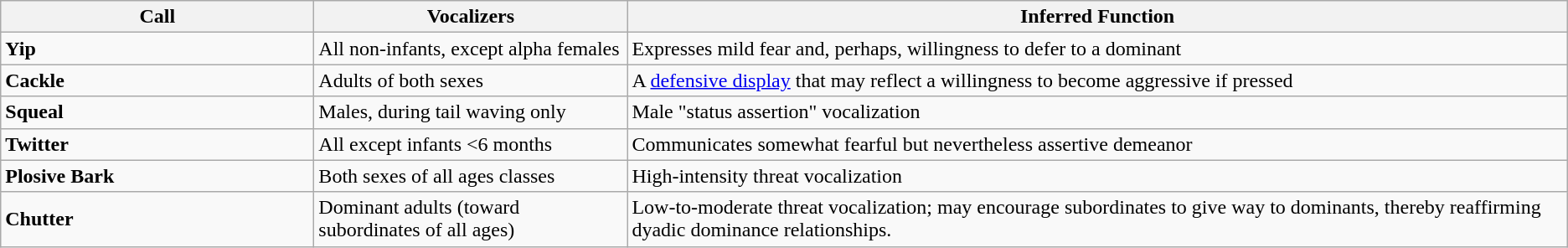<table class="wikitable">
<tr>
<th width="18%">Call</th>
<th width="18%">Vocalizers</th>
<th width="54%">Inferred Function</th>
</tr>
<tr>
<td><strong>Yip</strong><br></td>
<td>All non-infants, except alpha females</td>
<td>Expresses mild fear and, perhaps, willingness to defer to a dominant</td>
</tr>
<tr>
<td><strong>Cackle</strong><br></td>
<td>Adults of both sexes</td>
<td>A <a href='#'>defensive display</a> that may reflect a willingness to become aggressive if pressed</td>
</tr>
<tr>
<td><strong>Squeal</strong><br></td>
<td>Males, during tail waving only</td>
<td>Male "status assertion" vocalization</td>
</tr>
<tr>
<td><strong>Twitter</strong><br></td>
<td>All except infants <6 months</td>
<td>Communicates somewhat fearful but nevertheless assertive demeanor</td>
</tr>
<tr>
<td><strong>Plosive Bark</strong><br></td>
<td>Both sexes of all ages classes</td>
<td>High-intensity threat vocalization</td>
</tr>
<tr>
<td><strong>Chutter</strong><br></td>
<td>Dominant adults (toward subordinates of all ages)</td>
<td>Low-to-moderate threat vocalization; may encourage subordinates to give way to dominants, thereby reaffirming dyadic dominance relationships.</td>
</tr>
</table>
